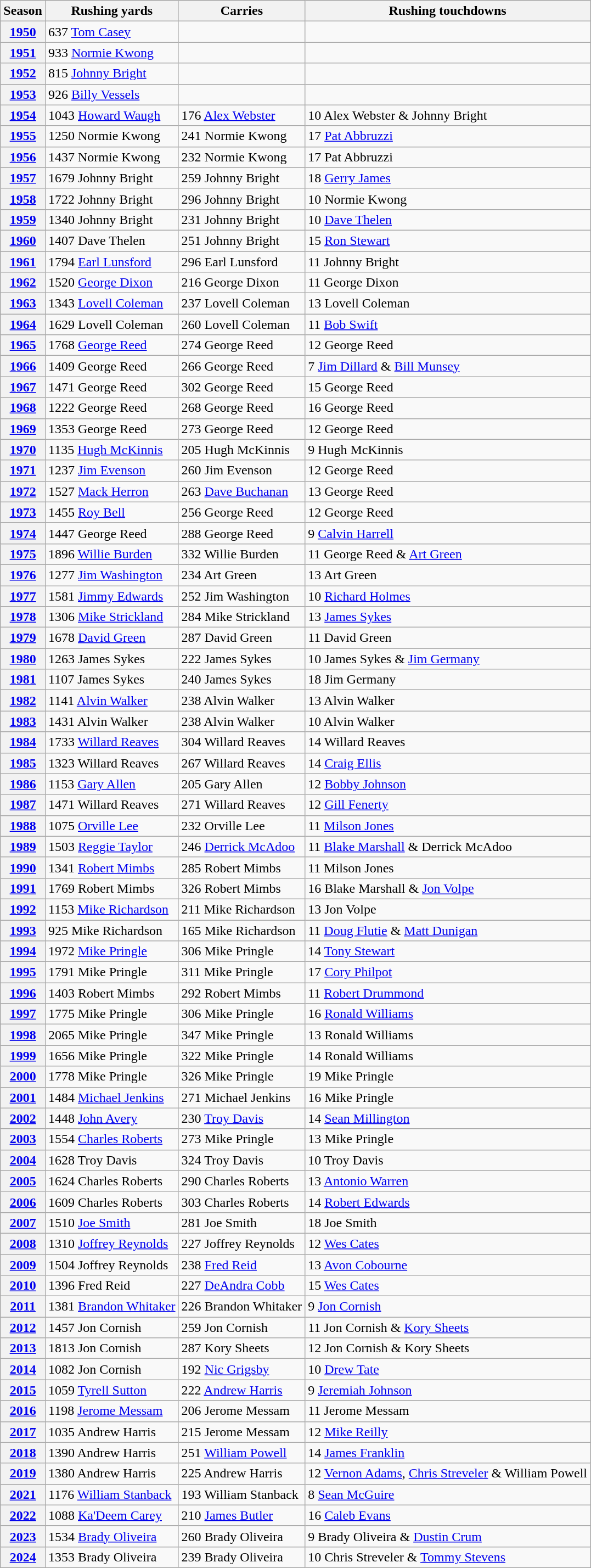<table class="wikitable">
<tr>
<th>Season</th>
<th>Rushing yards</th>
<th>Carries</th>
<th>Rushing touchdowns</th>
</tr>
<tr>
<th><a href='#'>1950</a></th>
<td>637 <a href='#'>Tom Casey</a></td>
<td></td>
<td></td>
</tr>
<tr>
<th><a href='#'>1951</a></th>
<td>933 <a href='#'>Normie Kwong</a></td>
<td></td>
<td></td>
</tr>
<tr>
<th><a href='#'>1952</a></th>
<td>815 <a href='#'>Johnny Bright</a></td>
<td></td>
<td></td>
</tr>
<tr>
<th><a href='#'>1953</a></th>
<td>926 <a href='#'>Billy Vessels</a></td>
<td></td>
<td></td>
</tr>
<tr>
<th><a href='#'>1954</a></th>
<td>1043 <a href='#'>Howard Waugh</a></td>
<td>176 <a href='#'> Alex Webster</a></td>
<td>10 Alex Webster & Johnny Bright</td>
</tr>
<tr>
<th><a href='#'>1955</a></th>
<td>1250 Normie Kwong</td>
<td>241 Normie Kwong</td>
<td>17 <a href='#'>Pat Abbruzzi</a></td>
</tr>
<tr>
<th><a href='#'>1956</a></th>
<td>1437 Normie Kwong</td>
<td>232 Normie Kwong</td>
<td>17 Pat Abbruzzi</td>
</tr>
<tr>
<th><a href='#'>1957</a></th>
<td>1679 Johnny Bright</td>
<td>259 Johnny Bright</td>
<td>18 <a href='#'>Gerry James</a></td>
</tr>
<tr>
<th><a href='#'>1958</a></th>
<td>1722 Johnny Bright</td>
<td>296 Johnny Bright</td>
<td>10 Normie Kwong</td>
</tr>
<tr>
<th><a href='#'>1959</a></th>
<td>1340 Johnny Bright</td>
<td>231 Johnny Bright</td>
<td>10 <a href='#'>Dave Thelen</a></td>
</tr>
<tr>
<th><a href='#'>1960</a></th>
<td>1407 Dave Thelen</td>
<td>251 Johnny Bright</td>
<td>15 <a href='#'> Ron Stewart</a></td>
</tr>
<tr>
<th><a href='#'>1961</a></th>
<td>1794 <a href='#'>Earl Lunsford</a></td>
<td>296 Earl Lunsford</td>
<td>11 Johnny Bright</td>
</tr>
<tr>
<th><a href='#'>1962</a></th>
<td>1520 <a href='#'> George Dixon</a></td>
<td>216 George Dixon</td>
<td>11 George Dixon</td>
</tr>
<tr>
<th><a href='#'>1963</a></th>
<td>1343 <a href='#'>Lovell Coleman</a></td>
<td>237 Lovell Coleman</td>
<td>13 Lovell Coleman</td>
</tr>
<tr>
<th><a href='#'>1964</a></th>
<td>1629 Lovell Coleman</td>
<td>260 Lovell Coleman</td>
<td>11 <a href='#'> Bob Swift</a></td>
</tr>
<tr>
<th><a href='#'>1965</a></th>
<td>1768 <a href='#'>George Reed</a></td>
<td>274 George Reed</td>
<td>12 George Reed</td>
</tr>
<tr>
<th><a href='#'>1966</a></th>
<td>1409 George Reed</td>
<td>266 George Reed</td>
<td>7 <a href='#'>Jim Dillard</a> & <a href='#'>Bill Munsey</a></td>
</tr>
<tr>
<th><a href='#'>1967</a></th>
<td>1471 George Reed</td>
<td>302 George Reed</td>
<td>15 George Reed</td>
</tr>
<tr>
<th><a href='#'>1968</a></th>
<td>1222 George Reed</td>
<td>268 George Reed</td>
<td>16 George Reed</td>
</tr>
<tr>
<th><a href='#'>1969</a></th>
<td>1353 George Reed</td>
<td>273 George Reed</td>
<td>12 George Reed</td>
</tr>
<tr>
<th><a href='#'>1970</a></th>
<td>1135 <a href='#'>Hugh McKinnis</a></td>
<td>205 Hugh McKinnis</td>
<td>9 Hugh McKinnis</td>
</tr>
<tr>
<th><a href='#'>1971</a></th>
<td>1237 <a href='#'>Jim Evenson</a></td>
<td>260 Jim Evenson</td>
<td>12 George Reed</td>
</tr>
<tr>
<th><a href='#'>1972</a></th>
<td>1527 <a href='#'>Mack Herron</a></td>
<td>263 <a href='#'> Dave Buchanan</a></td>
<td>13 George Reed</td>
</tr>
<tr>
<th><a href='#'>1973</a></th>
<td>1455 <a href='#'> Roy Bell</a></td>
<td>256 George Reed</td>
<td>12 George Reed</td>
</tr>
<tr>
<th><a href='#'>1974</a></th>
<td>1447 George Reed</td>
<td>288 George Reed</td>
<td>9 <a href='#'>Calvin Harrell</a></td>
</tr>
<tr>
<th><a href='#'>1975</a></th>
<td>1896 <a href='#'>Willie Burden</a></td>
<td>332 Willie Burden</td>
<td>11 George Reed & <a href='#'>Art Green</a></td>
</tr>
<tr>
<th><a href='#'>1976</a></th>
<td>1277 <a href='#'> Jim Washington</a></td>
<td>234 Art Green</td>
<td>13 Art Green</td>
</tr>
<tr>
<th><a href='#'>1977</a></th>
<td>1581 <a href='#'> Jimmy Edwards</a></td>
<td>252 Jim Washington</td>
<td>10 <a href='#'> Richard Holmes</a></td>
</tr>
<tr>
<th><a href='#'>1978</a></th>
<td>1306 <a href='#'>Mike Strickland</a></td>
<td>284 Mike Strickland</td>
<td>13 <a href='#'> James Sykes</a></td>
</tr>
<tr>
<th><a href='#'>1979</a></th>
<td>1678 <a href='#'> David Green</a></td>
<td>287 David Green</td>
<td>11 David Green</td>
</tr>
<tr>
<th><a href='#'>1980</a></th>
<td>1263 James Sykes</td>
<td>222 James Sykes</td>
<td>10 James Sykes & <a href='#'>Jim Germany</a></td>
</tr>
<tr>
<th><a href='#'>1981</a></th>
<td>1107 James Sykes</td>
<td>240 James Sykes</td>
<td>18 Jim Germany</td>
</tr>
<tr>
<th><a href='#'>1982</a></th>
<td>1141 <a href='#'>Alvin Walker</a></td>
<td>238 Alvin Walker</td>
<td>13 Alvin Walker</td>
</tr>
<tr>
<th><a href='#'>1983</a></th>
<td>1431 Alvin Walker</td>
<td>238 Alvin Walker</td>
<td>10 Alvin Walker</td>
</tr>
<tr>
<th><a href='#'>1984</a></th>
<td>1733 <a href='#'>Willard Reaves</a></td>
<td>304 Willard Reaves</td>
<td>14 Willard Reaves</td>
</tr>
<tr>
<th><a href='#'>1985</a></th>
<td>1323 Willard Reaves</td>
<td>267 Willard Reaves</td>
<td>14 <a href='#'> Craig Ellis</a></td>
</tr>
<tr>
<th><a href='#'>1986</a></th>
<td>1153 <a href='#'> Gary Allen</a></td>
<td>205 Gary Allen</td>
<td>12 <a href='#'>Bobby Johnson</a></td>
</tr>
<tr>
<th><a href='#'>1987</a></th>
<td>1471 Willard Reaves</td>
<td>271 Willard Reaves</td>
<td>12 <a href='#'>Gill Fenerty</a></td>
</tr>
<tr>
<th><a href='#'>1988</a></th>
<td>1075 <a href='#'>Orville Lee</a></td>
<td>232 Orville Lee</td>
<td>11 <a href='#'>Milson Jones</a></td>
</tr>
<tr>
<th><a href='#'>1989</a></th>
<td>1503 <a href='#'>Reggie Taylor</a></td>
<td>246 <a href='#'>Derrick McAdoo</a></td>
<td>11 <a href='#'>Blake Marshall</a> & Derrick McAdoo</td>
</tr>
<tr>
<th><a href='#'>1990</a></th>
<td>1341 <a href='#'>Robert Mimbs</a></td>
<td>285 Robert Mimbs</td>
<td>11 Milson Jones</td>
</tr>
<tr>
<th><a href='#'>1991</a></th>
<td>1769 Robert Mimbs</td>
<td>326 Robert Mimbs</td>
<td>16 Blake Marshall & <a href='#'>Jon Volpe</a></td>
</tr>
<tr>
<th><a href='#'>1992</a></th>
<td>1153 <a href='#'> Mike Richardson</a></td>
<td>211 Mike Richardson</td>
<td>13 Jon Volpe</td>
</tr>
<tr>
<th><a href='#'>1993</a></th>
<td>925 Mike Richardson</td>
<td>165 Mike Richardson</td>
<td>11 <a href='#'>Doug Flutie</a> & <a href='#'>Matt Dunigan</a></td>
</tr>
<tr>
<th><a href='#'>1994</a></th>
<td>1972 <a href='#'> Mike Pringle</a></td>
<td>306 Mike Pringle</td>
<td>14 <a href='#'>Tony Stewart</a></td>
</tr>
<tr>
<th><a href='#'>1995</a></th>
<td>1791 Mike Pringle</td>
<td>311 Mike Pringle</td>
<td>17 <a href='#'>Cory Philpot</a></td>
</tr>
<tr>
<th><a href='#'>1996</a></th>
<td>1403 Robert Mimbs</td>
<td>292 Robert Mimbs</td>
<td>11 <a href='#'> Robert Drummond</a></td>
</tr>
<tr>
<th><a href='#'>1997</a></th>
<td>1775 Mike Pringle</td>
<td>306 Mike Pringle</td>
<td>16 <a href='#'>Ronald Williams</a></td>
</tr>
<tr>
<th><a href='#'>1998</a></th>
<td>2065 Mike Pringle</td>
<td>347 Mike Pringle</td>
<td>13 Ronald Williams</td>
</tr>
<tr>
<th><a href='#'>1999</a></th>
<td>1656 Mike Pringle</td>
<td>322 Mike Pringle</td>
<td>14 Ronald Williams</td>
</tr>
<tr>
<th><a href='#'>2000</a></th>
<td>1778 Mike Pringle</td>
<td>326 Mike Pringle</td>
<td>19 Mike Pringle</td>
</tr>
<tr>
<th><a href='#'>2001</a></th>
<td>1484 <a href='#'> Michael Jenkins</a></td>
<td>271 Michael Jenkins</td>
<td>16 Mike Pringle</td>
</tr>
<tr>
<th><a href='#'>2002</a></th>
<td>1448 <a href='#'> John Avery</a></td>
<td>230 <a href='#'> Troy Davis</a></td>
<td>14 <a href='#'>Sean Millington</a></td>
</tr>
<tr>
<th><a href='#'>2003</a></th>
<td>1554 <a href='#'> Charles Roberts</a></td>
<td>273 Mike Pringle</td>
<td>13 Mike Pringle</td>
</tr>
<tr>
<th><a href='#'>2004</a></th>
<td>1628 Troy Davis</td>
<td>324 Troy Davis</td>
<td>10 Troy Davis</td>
</tr>
<tr>
<th><a href='#'>2005</a></th>
<td>1624 Charles Roberts</td>
<td>290 Charles Roberts</td>
<td>13 <a href='#'>Antonio Warren</a></td>
</tr>
<tr>
<th><a href='#'>2006</a></th>
<td>1609 Charles Roberts</td>
<td>303 Charles Roberts</td>
<td>14 <a href='#'> Robert Edwards</a></td>
</tr>
<tr>
<th><a href='#'>2007</a></th>
<td>1510 <a href='#'> Joe Smith</a></td>
<td>281 Joe Smith</td>
<td>18 Joe Smith</td>
</tr>
<tr>
<th><a href='#'>2008</a></th>
<td>1310 <a href='#'>Joffrey Reynolds</a></td>
<td>227 Joffrey Reynolds</td>
<td>12 <a href='#'>Wes Cates</a></td>
</tr>
<tr>
<th><a href='#'>2009</a></th>
<td>1504 Joffrey Reynolds</td>
<td>238 <a href='#'>Fred Reid</a></td>
<td>13 <a href='#'>Avon Cobourne</a></td>
</tr>
<tr>
<th><a href='#'>2010</a></th>
<td>1396 Fred Reid</td>
<td>227 <a href='#'>DeAndra Cobb</a></td>
<td>15 <a href='#'>Wes Cates</a></td>
</tr>
<tr>
<th><a href='#'>2011</a></th>
<td>1381 <a href='#'>Brandon Whitaker</a></td>
<td>226 Brandon Whitaker</td>
<td>9 <a href='#'>Jon Cornish</a></td>
</tr>
<tr>
<th><a href='#'>2012</a></th>
<td>1457 Jon Cornish</td>
<td>259 Jon Cornish</td>
<td>11 Jon Cornish & <a href='#'>Kory Sheets</a></td>
</tr>
<tr>
<th><a href='#'>2013</a></th>
<td>1813 Jon Cornish</td>
<td>287 Kory Sheets</td>
<td>12 Jon Cornish & Kory Sheets</td>
</tr>
<tr>
<th><a href='#'>2014</a></th>
<td>1082 Jon Cornish</td>
<td>192 <a href='#'>Nic Grigsby</a></td>
<td>10 <a href='#'>Drew Tate</a></td>
</tr>
<tr>
<th><a href='#'>2015</a></th>
<td>1059 <a href='#'>Tyrell Sutton</a></td>
<td>222 <a href='#'>Andrew Harris</a></td>
<td>9 <a href='#'>Jeremiah Johnson</a></td>
</tr>
<tr>
<th><a href='#'>2016</a></th>
<td>1198 <a href='#'>Jerome Messam</a></td>
<td>206 Jerome Messam</td>
<td>11 Jerome Messam</td>
</tr>
<tr>
<th><a href='#'>2017</a></th>
<td>1035 Andrew Harris</td>
<td>215 Jerome Messam</td>
<td>12 <a href='#'>Mike Reilly</a></td>
</tr>
<tr>
<th><a href='#'>2018</a></th>
<td>1390 Andrew Harris</td>
<td>251 <a href='#'>William Powell</a></td>
<td>14 <a href='#'>James Franklin</a></td>
</tr>
<tr>
<th><a href='#'>2019</a></th>
<td>1380 Andrew Harris</td>
<td>225 Andrew Harris</td>
<td>12 <a href='#'>Vernon Adams</a>, <a href='#'>Chris Streveler</a> & William Powell</td>
</tr>
<tr>
<th><a href='#'>2021</a></th>
<td>1176 <a href='#'>William Stanback</a></td>
<td>193 William Stanback</td>
<td>8 <a href='#'>Sean McGuire</a></td>
</tr>
<tr>
<th><a href='#'>2022</a></th>
<td>1088 <a href='#'>Ka'Deem Carey</a></td>
<td>210 <a href='#'>James Butler</a></td>
<td>16 <a href='#'>Caleb Evans</a></td>
</tr>
<tr>
<th><a href='#'>2023</a></th>
<td>1534 <a href='#'>Brady Oliveira</a></td>
<td>260 Brady Oliveira</td>
<td>9 Brady Oliveira & <a href='#'>Dustin Crum</a></td>
</tr>
<tr>
<th><a href='#'>2024</a></th>
<td>1353 Brady Oliveira</td>
<td>239 Brady Oliveira</td>
<td>10 Chris Streveler & <a href='#'>Tommy Stevens</a></td>
</tr>
</table>
